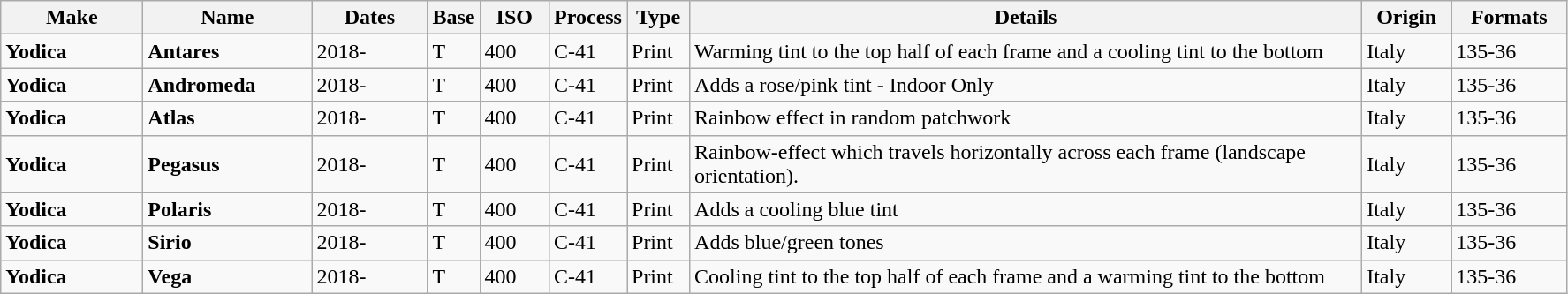<table class="wikitable">
<tr>
<th scope="col" style="width: 100px;">Make</th>
<th scope="col" style="width: 120px;">Name</th>
<th scope="col" style="width: 80px;">Dates</th>
<th scope="col" style="width: 30px;">Base</th>
<th scope="col" style="width: 45px;">ISO</th>
<th scope="col" style="width: 40px;">Process</th>
<th scope="col" style="width: 40px;">Type</th>
<th scope="col" style="width: 500px;">Details</th>
<th scope="col" style="width: 60px;">Origin</th>
<th scope="col" style="width: 80px;">Formats</th>
</tr>
<tr>
<td><strong>Yodica</strong></td>
<td><strong>Antares</strong></td>
<td>2018-</td>
<td>T</td>
<td>400</td>
<td>C-41</td>
<td>Print</td>
<td>Warming tint to the top half of each frame and a cooling tint to the bottom</td>
<td>Italy</td>
<td>135-36</td>
</tr>
<tr>
<td><strong>Yodica</strong></td>
<td><strong>Andromeda</strong></td>
<td>2018-</td>
<td>T</td>
<td>400</td>
<td>C-41</td>
<td>Print</td>
<td>Adds a rose/pink tint - Indoor Only</td>
<td>Italy</td>
<td>135-36</td>
</tr>
<tr>
<td><strong>Yodica</strong></td>
<td><strong>Atlas</strong></td>
<td>2018-</td>
<td>T</td>
<td>400</td>
<td>C-41</td>
<td>Print</td>
<td>Rainbow effect in random patchwork</td>
<td>Italy</td>
<td>135-36</td>
</tr>
<tr>
<td><strong>Yodica</strong></td>
<td><strong>Pegasus</strong></td>
<td>2018-</td>
<td>T</td>
<td>400</td>
<td>C-41</td>
<td>Print</td>
<td>Rainbow-effect which travels horizontally across each frame (landscape orientation).</td>
<td>Italy</td>
<td>135-36</td>
</tr>
<tr>
<td><strong>Yodica</strong></td>
<td><strong>Polaris</strong></td>
<td>2018-</td>
<td>T</td>
<td>400</td>
<td>C-41</td>
<td>Print</td>
<td>Adds a cooling blue tint</td>
<td>Italy</td>
<td>135-36</td>
</tr>
<tr>
<td><strong>Yodica</strong></td>
<td><strong>Sirio</strong></td>
<td>2018-</td>
<td>T</td>
<td>400</td>
<td>C-41</td>
<td>Print</td>
<td>Adds blue/green tones</td>
<td>Italy</td>
<td>135-36</td>
</tr>
<tr>
<td><strong>Yodica</strong></td>
<td><strong>Vega</strong></td>
<td>2018-</td>
<td>T</td>
<td>400</td>
<td>C-41</td>
<td>Print</td>
<td>Cooling tint to the top half of each frame and a warming tint to the bottom</td>
<td>Italy</td>
<td>135-36</td>
</tr>
</table>
